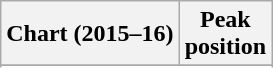<table class="wikitable sortable plainrowheaders" style="text-align:center">
<tr>
<th>Chart (2015–16)</th>
<th>Peak<br>position</th>
</tr>
<tr>
</tr>
<tr>
</tr>
<tr>
</tr>
<tr>
</tr>
<tr>
</tr>
<tr>
</tr>
<tr>
</tr>
<tr>
</tr>
<tr>
</tr>
<tr>
</tr>
<tr>
</tr>
<tr>
</tr>
<tr>
</tr>
</table>
